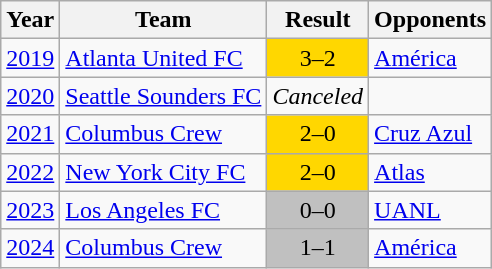<table class="wikitable">
<tr>
<th>Year</th>
<th>Team</th>
<th>Result</th>
<th>Opponents</th>
</tr>
<tr>
<td><a href='#'>2019</a></td>
<td><a href='#'>Atlanta United FC</a></td>
<td align="center" bgcolor=Gold>3–2</td>
<td> <a href='#'>América</a></td>
</tr>
<tr>
<td><a href='#'>2020</a></td>
<td><a href='#'>Seattle Sounders FC</a></td>
<td align="center"><em>Canceled</em></td>
<td></td>
</tr>
<tr>
<td><a href='#'>2021</a></td>
<td><a href='#'>Columbus Crew</a></td>
<td align="center" bgcolor=Gold>2–0</td>
<td> <a href='#'>Cruz Azul</a></td>
</tr>
<tr>
<td><a href='#'>2022</a></td>
<td><a href='#'>New York City FC</a></td>
<td align="center" bgcolor=Gold>2–0</td>
<td> <a href='#'>Atlas</a></td>
</tr>
<tr>
<td><a href='#'>2023</a></td>
<td><a href='#'>Los Angeles FC</a></td>
<td align="center" bgcolor=Silver>0–0 </td>
<td> <a href='#'>UANL</a></td>
</tr>
<tr>
<td><a href='#'>2024</a></td>
<td><a href='#'>Columbus Crew</a></td>
<td align="center" bgcolor=Silver>1–1 </td>
<td> <a href='#'>América</a></td>
</tr>
</table>
